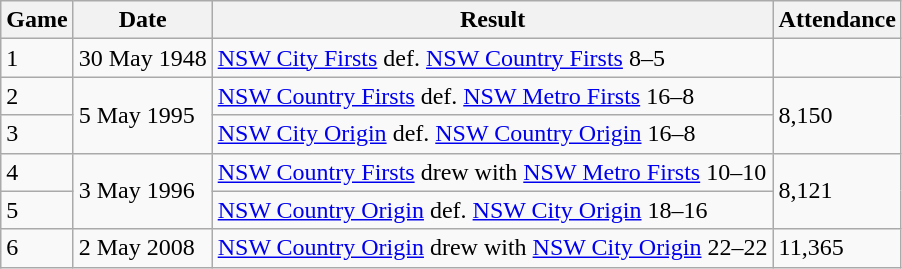<table class="wikitable">
<tr>
<th>Game</th>
<th>Date</th>
<th>Result</th>
<th>Attendance</th>
</tr>
<tr>
<td>1</td>
<td>30 May 1948</td>
<td> <a href='#'>NSW City Firsts</a> def.  <a href='#'>NSW Country Firsts</a> 8–5</td>
<td></td>
</tr>
<tr>
<td>2</td>
<td rowspan="2">5 May 1995</td>
<td> <a href='#'>NSW Country Firsts</a> def.  <a href='#'>NSW Metro Firsts</a> 16–8</td>
<td rowspan="2">8,150</td>
</tr>
<tr>
<td>3</td>
<td> <a href='#'>NSW City Origin</a> def.  <a href='#'>NSW Country Origin</a> 16–8</td>
</tr>
<tr>
<td>4</td>
<td rowspan="2">3 May 1996</td>
<td> <a href='#'>NSW Country Firsts</a> drew with  <a href='#'>NSW Metro Firsts</a> 10–10</td>
<td rowspan="2">8,121</td>
</tr>
<tr>
<td>5</td>
<td> <a href='#'>NSW Country Origin</a> def.  <a href='#'>NSW City Origin</a> 18–16</td>
</tr>
<tr>
<td>6</td>
<td>2 May 2008</td>
<td> <a href='#'>NSW Country Origin</a> drew with  <a href='#'>NSW City Origin</a> 22–22</td>
<td>11,365</td>
</tr>
</table>
